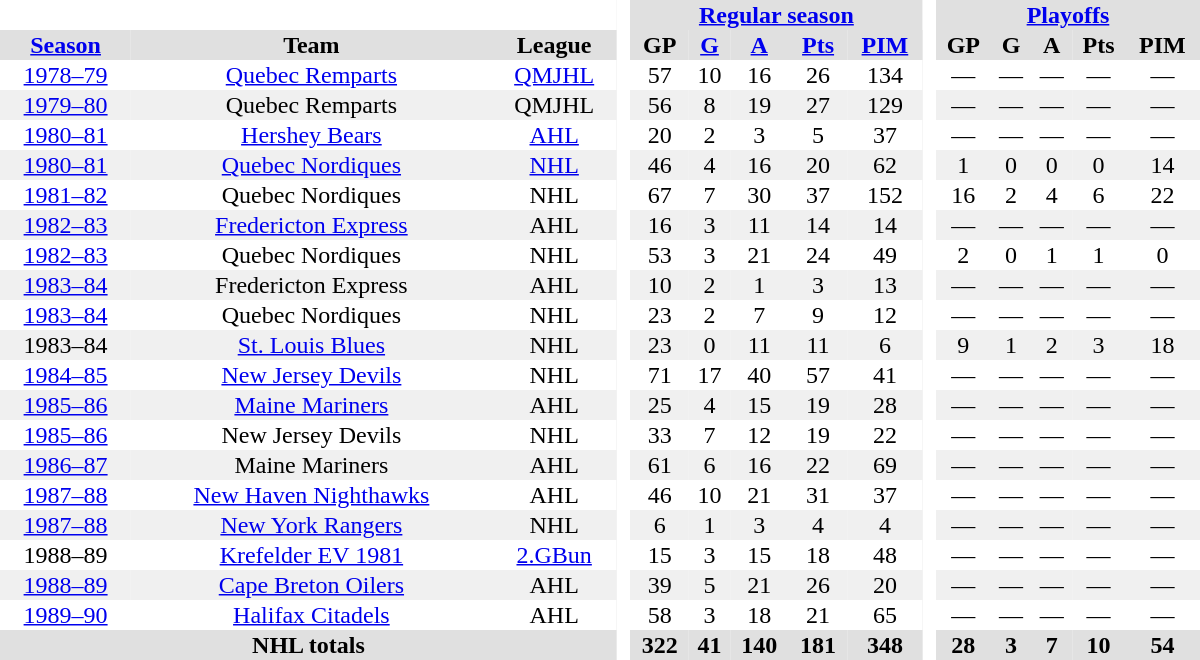<table border="0" cellpadding="1" cellspacing="0" style="text-align:center; width:50em;">
<tr style="background:#e0e0e0;">
<th colspan="3"  bgcolor="#ffffff"> </th>
<th rowspan="99" bgcolor="#ffffff"> </th>
<th colspan="5"><a href='#'>Regular season</a></th>
<th rowspan="99" bgcolor="#ffffff"> </th>
<th colspan="5"><a href='#'>Playoffs</a></th>
</tr>
<tr style="background:#e0e0e0;">
<th><a href='#'>Season</a></th>
<th>Team</th>
<th>League</th>
<th>GP</th>
<th><a href='#'>G</a></th>
<th><a href='#'>A</a></th>
<th><a href='#'>Pts</a></th>
<th><a href='#'>PIM</a></th>
<th>GP</th>
<th>G</th>
<th>A</th>
<th>Pts</th>
<th>PIM</th>
</tr>
<tr>
<td><a href='#'>1978–79</a></td>
<td><a href='#'>Quebec Remparts</a></td>
<td><a href='#'>QMJHL</a></td>
<td>57</td>
<td>10</td>
<td>16</td>
<td>26</td>
<td>134</td>
<td>—</td>
<td>—</td>
<td>—</td>
<td>—</td>
<td>—</td>
</tr>
<tr style="background:#f0f0f0;">
<td><a href='#'>1979–80</a></td>
<td>Quebec Remparts</td>
<td>QMJHL</td>
<td>56</td>
<td>8</td>
<td>19</td>
<td>27</td>
<td>129</td>
<td>—</td>
<td>—</td>
<td>—</td>
<td>—</td>
<td>—</td>
</tr>
<tr>
<td><a href='#'>1980–81</a></td>
<td><a href='#'>Hershey Bears</a></td>
<td><a href='#'>AHL</a></td>
<td>20</td>
<td>2</td>
<td>3</td>
<td>5</td>
<td>37</td>
<td>—</td>
<td>—</td>
<td>—</td>
<td>—</td>
<td>—</td>
</tr>
<tr style="background:#f0f0f0;">
<td><a href='#'>1980–81</a></td>
<td><a href='#'>Quebec Nordiques</a></td>
<td><a href='#'>NHL</a></td>
<td>46</td>
<td>4</td>
<td>16</td>
<td>20</td>
<td>62</td>
<td>1</td>
<td>0</td>
<td>0</td>
<td>0</td>
<td>14</td>
</tr>
<tr>
<td><a href='#'>1981–82</a></td>
<td>Quebec Nordiques</td>
<td>NHL</td>
<td>67</td>
<td>7</td>
<td>30</td>
<td>37</td>
<td>152</td>
<td>16</td>
<td>2</td>
<td>4</td>
<td>6</td>
<td>22</td>
</tr>
<tr style="background:#f0f0f0;">
<td><a href='#'>1982–83</a></td>
<td><a href='#'>Fredericton Express</a></td>
<td>AHL</td>
<td>16</td>
<td>3</td>
<td>11</td>
<td>14</td>
<td>14</td>
<td>—</td>
<td>—</td>
<td>—</td>
<td>—</td>
<td>—</td>
</tr>
<tr>
<td><a href='#'>1982–83</a></td>
<td>Quebec Nordiques</td>
<td>NHL</td>
<td>53</td>
<td>3</td>
<td>21</td>
<td>24</td>
<td>49</td>
<td>2</td>
<td>0</td>
<td>1</td>
<td>1</td>
<td>0</td>
</tr>
<tr style="background:#f0f0f0;">
<td><a href='#'>1983–84</a></td>
<td>Fredericton Express</td>
<td>AHL</td>
<td>10</td>
<td>2</td>
<td>1</td>
<td>3</td>
<td>13</td>
<td>—</td>
<td>—</td>
<td>—</td>
<td>—</td>
<td>—</td>
</tr>
<tr>
<td><a href='#'>1983–84</a></td>
<td>Quebec Nordiques</td>
<td>NHL</td>
<td>23</td>
<td>2</td>
<td>7</td>
<td>9</td>
<td>12</td>
<td>—</td>
<td>—</td>
<td>—</td>
<td>—</td>
<td>—</td>
</tr>
<tr style="background:#f0f0f0;">
<td>1983–84</td>
<td><a href='#'>St. Louis Blues</a></td>
<td>NHL</td>
<td>23</td>
<td>0</td>
<td>11</td>
<td>11</td>
<td>6</td>
<td>9</td>
<td>1</td>
<td>2</td>
<td>3</td>
<td>18</td>
</tr>
<tr>
<td><a href='#'>1984–85</a></td>
<td><a href='#'>New Jersey Devils</a></td>
<td>NHL</td>
<td>71</td>
<td>17</td>
<td>40</td>
<td>57</td>
<td>41</td>
<td>—</td>
<td>—</td>
<td>—</td>
<td>—</td>
<td>—</td>
</tr>
<tr style="background:#f0f0f0;">
<td><a href='#'>1985–86</a></td>
<td><a href='#'>Maine Mariners</a></td>
<td>AHL</td>
<td>25</td>
<td>4</td>
<td>15</td>
<td>19</td>
<td>28</td>
<td>—</td>
<td>—</td>
<td>—</td>
<td>—</td>
<td>—</td>
</tr>
<tr>
<td><a href='#'>1985–86</a></td>
<td>New Jersey Devils</td>
<td>NHL</td>
<td>33</td>
<td>7</td>
<td>12</td>
<td>19</td>
<td>22</td>
<td>—</td>
<td>—</td>
<td>—</td>
<td>—</td>
<td>—</td>
</tr>
<tr style="background:#f0f0f0;">
<td><a href='#'>1986–87</a></td>
<td>Maine Mariners</td>
<td>AHL</td>
<td>61</td>
<td>6</td>
<td>16</td>
<td>22</td>
<td>69</td>
<td>—</td>
<td>—</td>
<td>—</td>
<td>—</td>
<td>—</td>
</tr>
<tr>
<td><a href='#'>1987–88</a></td>
<td><a href='#'>New Haven Nighthawks</a></td>
<td>AHL</td>
<td>46</td>
<td>10</td>
<td>21</td>
<td>31</td>
<td>37</td>
<td>—</td>
<td>—</td>
<td>—</td>
<td>—</td>
<td>—</td>
</tr>
<tr style="background:#f0f0f0;">
<td><a href='#'>1987–88</a></td>
<td><a href='#'>New York Rangers</a></td>
<td>NHL</td>
<td>6</td>
<td>1</td>
<td>3</td>
<td>4</td>
<td>4</td>
<td>—</td>
<td>—</td>
<td>—</td>
<td>—</td>
<td>—</td>
</tr>
<tr>
<td>1988–89</td>
<td><a href='#'>Krefelder EV 1981</a></td>
<td><a href='#'>2.GBun</a></td>
<td>15</td>
<td>3</td>
<td>15</td>
<td>18</td>
<td>48</td>
<td>—</td>
<td>—</td>
<td>—</td>
<td>—</td>
<td>—</td>
</tr>
<tr style="background:#f0f0f0;">
<td><a href='#'>1988–89</a></td>
<td><a href='#'>Cape Breton Oilers</a></td>
<td>AHL</td>
<td>39</td>
<td>5</td>
<td>21</td>
<td>26</td>
<td>20</td>
<td>—</td>
<td>—</td>
<td>—</td>
<td>—</td>
<td>—</td>
</tr>
<tr>
<td><a href='#'>1989–90</a></td>
<td><a href='#'>Halifax Citadels</a></td>
<td>AHL</td>
<td>58</td>
<td>3</td>
<td>18</td>
<td>21</td>
<td>65</td>
<td>—</td>
<td>—</td>
<td>—</td>
<td>—</td>
<td>—</td>
</tr>
<tr style="background:#e0e0e0;">
<th colspan="3">NHL totals</th>
<th>322</th>
<th>41</th>
<th>140</th>
<th>181</th>
<th>348</th>
<th>28</th>
<th>3</th>
<th>7</th>
<th>10</th>
<th>54</th>
</tr>
</table>
